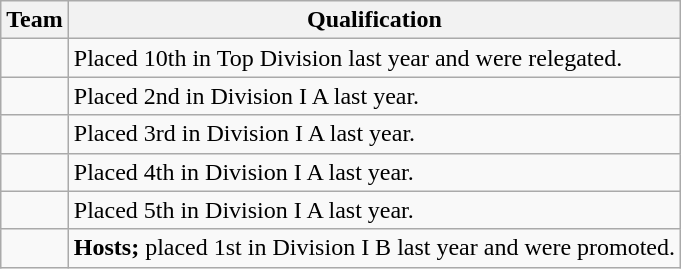<table class="wikitable">
<tr>
<th>Team</th>
<th>Qualification</th>
</tr>
<tr>
<td></td>
<td>Placed 10th in Top Division last year and were relegated.</td>
</tr>
<tr>
<td></td>
<td>Placed 2nd in Division I A last year.</td>
</tr>
<tr>
<td></td>
<td>Placed 3rd in Division I A last year.</td>
</tr>
<tr>
<td></td>
<td>Placed 4th in Division I A last year.</td>
</tr>
<tr>
<td></td>
<td>Placed 5th in Division I A last year.</td>
</tr>
<tr>
<td></td>
<td><strong>Hosts;</strong> placed 1st in Division I B last year and were promoted.</td>
</tr>
</table>
